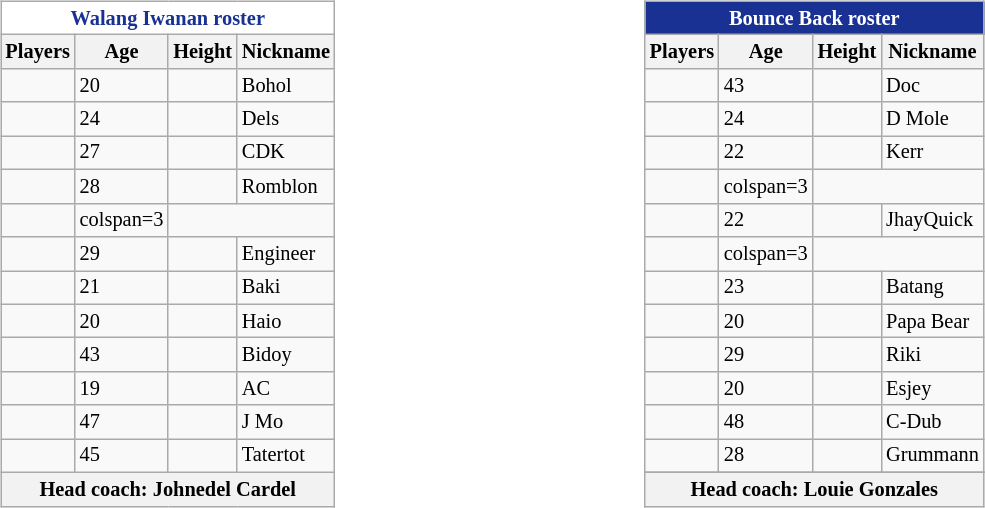<table style="width:100%;">
<tr>
<td valign=top width=50% align=center><br><table class="wikitable sortable" style="margin:0px; font-size: 85%;">
<tr>
<th colspan=4 style="background-color:#FFFFFF; color:#183192;">Walang Iwanan roster</th>
</tr>
<tr>
<th>Players</th>
<th>Age</th>
<th>Height</th>
<th>Nickname</th>
</tr>
<tr>
<td></td>
<td>20</td>
<td></td>
<td>Bohol</td>
</tr>
<tr>
<td></td>
<td>24</td>
<td></td>
<td>Dels</td>
</tr>
<tr>
<td></td>
<td>27</td>
<td></td>
<td>CDK</td>
</tr>
<tr>
<td></td>
<td>28</td>
<td></td>
<td>Romblon</td>
</tr>
<tr>
<td></td>
<td>colspan=3</td>
</tr>
<tr>
<td></td>
<td>29</td>
<td></td>
<td>Engineer</td>
</tr>
<tr>
<td></td>
<td>21</td>
<td></td>
<td>Baki</td>
</tr>
<tr>
<td></td>
<td>20</td>
<td></td>
<td>Haio</td>
</tr>
<tr>
<td></td>
<td>43</td>
<td></td>
<td>Bidoy</td>
</tr>
<tr>
<td></td>
<td>19</td>
<td></td>
<td>AC</td>
</tr>
<tr>
<td></td>
<td>47</td>
<td></td>
<td>J Mo</td>
</tr>
<tr>
<td></td>
<td>45</td>
<td></td>
<td>Tatertot</td>
</tr>
<tr class="sortbottom">
<th colspan=4>Head coach: Johnedel Cardel</th>
</tr>
</table>
</td>
<td style="vertical-align:top; width:50%;"><br><table class="wikitable sortable" style="margin:0px; font-size: 85%;">
<tr>
<th colspan=4 style="background-color:#183192; color:#FFFFFF;">Bounce Back roster</th>
</tr>
<tr>
<th>Players</th>
<th>Age</th>
<th>Height</th>
<th>Nickname</th>
</tr>
<tr>
<td></td>
<td>43</td>
<td></td>
<td>Doc</td>
</tr>
<tr>
<td></td>
<td>24</td>
<td></td>
<td>D Mole</td>
</tr>
<tr>
<td></td>
<td>22</td>
<td></td>
<td>Kerr</td>
</tr>
<tr>
<td></td>
<td>colspan=3</td>
</tr>
<tr>
<td></td>
<td>22</td>
<td></td>
<td>JhayQuick</td>
</tr>
<tr>
<td></td>
<td>colspan=3</td>
</tr>
<tr>
<td></td>
<td>23</td>
<td></td>
<td>Batang</td>
</tr>
<tr>
<td></td>
<td>20</td>
<td></td>
<td>Papa Bear</td>
</tr>
<tr>
<td></td>
<td>29</td>
<td></td>
<td>Riki</td>
</tr>
<tr>
<td></td>
<td>20</td>
<td></td>
<td>Esjey</td>
</tr>
<tr>
<td></td>
<td>48</td>
<td></td>
<td>C-Dub</td>
</tr>
<tr>
<td></td>
<td>28</td>
<td></td>
<td>Grummann</td>
</tr>
<tr>
</tr>
<tr class="sortbottom">
<th colspan=4>Head coach: Louie Gonzales</th>
</tr>
</table>
</td>
</tr>
</table>
